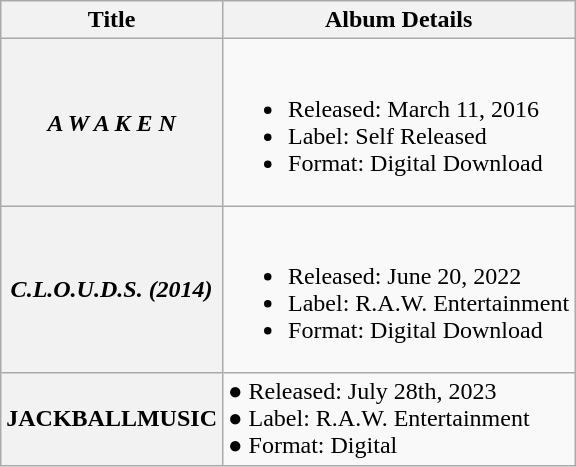<table class="wikitable">
<tr>
<th>Title</th>
<th>Album Details</th>
</tr>
<tr>
<th><em>A W A K E N</em></th>
<td><br><ul><li>Released: March 11, 2016</li><li>Label: Self Released</li><li>Format: Digital Download</li></ul></td>
</tr>
<tr>
<th><em>C.L.O.U.D.S. (2014)</em></th>
<td><br><ul><li>Released: June 20, 2022</li><li>Label: R.A.W. Entertainment</li><li>Format: Digital Download</li></ul></td>
</tr>
<tr>
<th>JACKBALLMUSIC</th>
<td>● Released: July 28th, 2023<br>● Label: R.A.W. Entertainment<br>● Format: Digital</td>
</tr>
</table>
